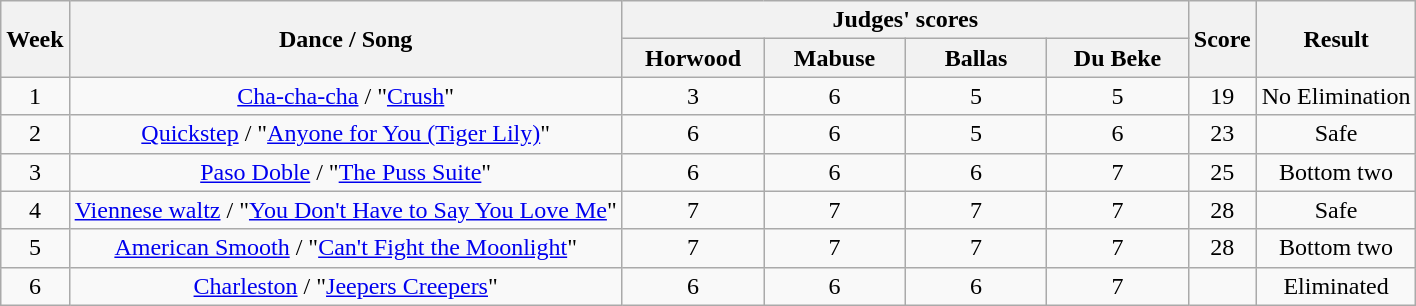<table class="wikitable">
<tr>
<th rowspan="2">Week </th>
<th rowspan="2">Dance / Song</th>
<th colspan="4">Judges' scores</th>
<th rowspan="2">Score</th>
<th rowspan="2">Result</th>
</tr>
<tr>
<th style="width:10%; ">Horwood</th>
<th style="width:10%; ">Mabuse</th>
<th style="width:10%; ">Ballas</th>
<th style="width:10%; ">Du Beke</th>
</tr>
<tr style="text-align: center; ">
<td>1</td>
<td><a href='#'>Cha-cha-cha</a> / "<a href='#'>Crush</a>"</td>
<td>3</td>
<td>6</td>
<td>5</td>
<td>5</td>
<td>19</td>
<td>No Elimination</td>
</tr>
<tr style="text-align: center; ">
<td>2</td>
<td><a href='#'>Quickstep</a> / "<a href='#'>Anyone for You (Tiger Lily)</a>"</td>
<td>6</td>
<td>6</td>
<td>5</td>
<td>6</td>
<td>23</td>
<td>Safe</td>
</tr>
<tr style="text-align: center; ">
<td>3</td>
<td><a href='#'>Paso Doble</a> / "<a href='#'>The Puss Suite</a>"</td>
<td>6</td>
<td>6</td>
<td>6</td>
<td>7</td>
<td>25</td>
<td>Bottom two</td>
</tr>
<tr style="text-align: center; ">
<td>4</td>
<td><a href='#'>Viennese waltz</a> / "<a href='#'>You Don't Have to Say You Love Me</a>"</td>
<td>7</td>
<td>7</td>
<td>7</td>
<td>7</td>
<td>28</td>
<td>Safe</td>
</tr>
<tr style="text-align: center; ">
<td>5</td>
<td><a href='#'>American Smooth</a> / "<a href='#'>Can't Fight the Moonlight</a>"</td>
<td>7</td>
<td>7</td>
<td>7</td>
<td>7</td>
<td>28</td>
<td>Bottom two</td>
</tr>
<tr style="text-align: center; ">
<td>6</td>
<td><a href='#'>Charleston</a> / "<a href='#'>Jeepers Creepers</a>"</td>
<td>6</td>
<td>6</td>
<td>6</td>
<td>7</td>
<td></td>
<td>Eliminated</td>
</tr>
</table>
